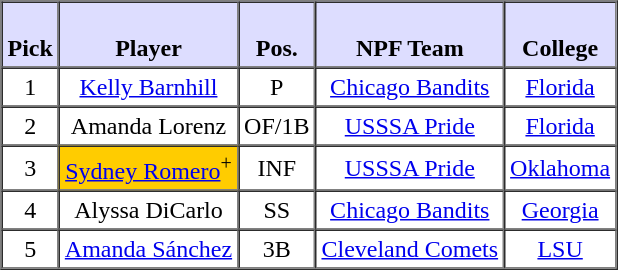<table border="1" cellpadding="3" cellspacing="0" style="text-align:center;">
<tr>
<th style="background:#ddf;"><br>Pick</th>
<th style="background:#ddf;"><br>Player</th>
<th style="background:#ddf;"><br>Pos.</th>
<th style="background:#ddf;"><br>NPF Team</th>
<th style="background:#ddf;"><br>College</th>
</tr>
<tr>
<td>1</td>
<td><a href='#'>Kelly Barnhill</a></td>
<td>P</td>
<td><a href='#'>Chicago Bandits</a></td>
<td><a href='#'>Florida</a></td>
</tr>
<tr>
<td>2</td>
<td>Amanda Lorenz</td>
<td>OF/1B</td>
<td><a href='#'>USSSA Pride</a></td>
<td><a href='#'>Florida</a></td>
</tr>
<tr>
<td>3</td>
<td style="background:#FFCC00;"><a href='#'>Sydney Romero</a><sup>+</sup></td>
<td>INF</td>
<td><a href='#'>USSSA Pride</a></td>
<td><a href='#'>Oklahoma</a></td>
</tr>
<tr>
<td>4</td>
<td>Alyssa DiCarlo</td>
<td>SS</td>
<td><a href='#'>Chicago Bandits</a></td>
<td><a href='#'>Georgia</a></td>
</tr>
<tr>
<td>5</td>
<td><a href='#'>Amanda Sánchez</a></td>
<td>3B</td>
<td><a href='#'>Cleveland Comets</a></td>
<td><a href='#'>LSU</a></td>
</tr>
</table>
